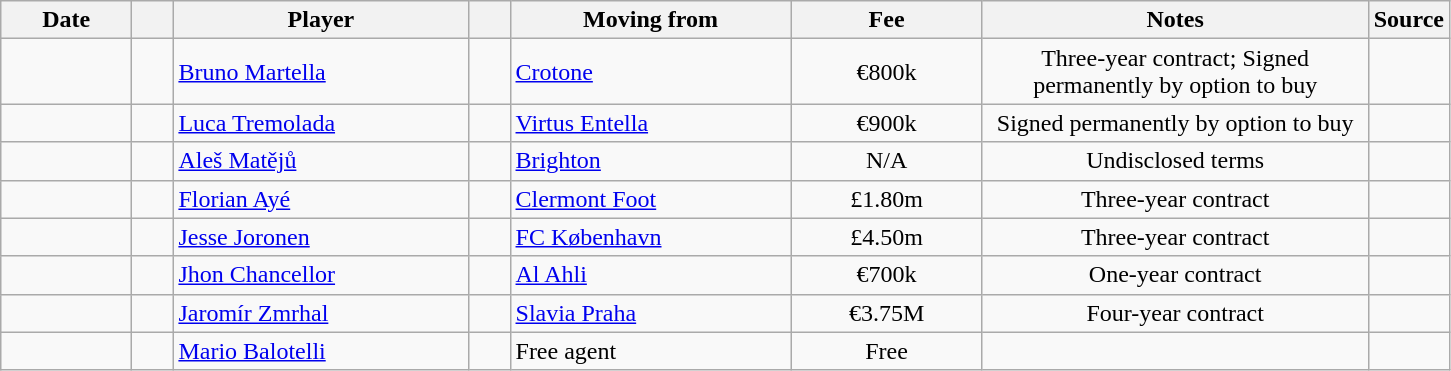<table class="wikitable sortable">
<tr>
<th style="width:80px;">Date</th>
<th style="width:20px;"></th>
<th style="width:190px;">Player</th>
<th style="width:20px;"></th>
<th style="width:180px;">Moving from</th>
<th style="width:120px;" class="unsortable">Fee</th>
<th style="width:250px;" class="unsortable">Notes</th>
<th style="width:20px;">Source</th>
</tr>
<tr>
<td></td>
<td align="center"></td>
<td> <a href='#'>Bruno Martella</a></td>
<td align="center"></td>
<td> <a href='#'>Crotone</a></td>
<td align="center">€800k</td>
<td align="center">Three-year contract; Signed permanently by option to buy</td>
<td><small></small></td>
</tr>
<tr>
<td></td>
<td align="center"></td>
<td> <a href='#'>Luca Tremolada</a></td>
<td align="center"></td>
<td> <a href='#'>Virtus Entella</a></td>
<td align="center">€900k</td>
<td align="center">Signed permanently by option to buy</td>
<td></td>
</tr>
<tr>
<td></td>
<td align="center"></td>
<td> <a href='#'>Aleš Matějů</a></td>
<td align="center"></td>
<td> <a href='#'>Brighton</a></td>
<td align="center">N/A</td>
<td align="center">Undisclosed terms</td>
<td><small></small></td>
</tr>
<tr>
<td></td>
<td align="center"></td>
<td> <a href='#'>Florian Ayé</a></td>
<td align="center"></td>
<td> <a href='#'>Clermont Foot</a></td>
<td align="center">£1.80m</td>
<td align="center">Three-year contract</td>
<td></td>
</tr>
<tr>
<td></td>
<td align="center"></td>
<td> <a href='#'>Jesse Joronen</a></td>
<td align="center"></td>
<td> <a href='#'>FC København</a></td>
<td align="center">£4.50m</td>
<td align="center">Three-year contract</td>
<td></td>
</tr>
<tr>
<td></td>
<td align="center"></td>
<td> <a href='#'>Jhon Chancellor</a></td>
<td align="center"></td>
<td> <a href='#'>Al Ahli</a></td>
<td align="center">€700k</td>
<td align="center">One-year contract</td>
<td></td>
</tr>
<tr>
<td></td>
<td align="center"></td>
<td> <a href='#'>Jaromír Zmrhal</a></td>
<td align="center"></td>
<td> <a href='#'>Slavia Praha</a></td>
<td align="center">€3.75M</td>
<td align="center">Four-year contract</td>
<td></td>
</tr>
<tr>
<td></td>
<td align="center"></td>
<td> <a href='#'>Mario Balotelli</a></td>
<td align="center"></td>
<td>Free agent</td>
<td align="center">Free</td>
<td align="center"></td>
<td></td>
</tr>
</table>
